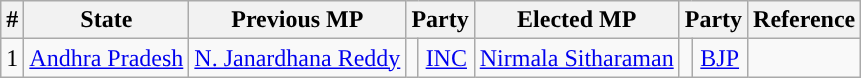<table class="wikitable">
<tr>
<th>#</th>
<th>State</th>
<th>Previous MP</th>
<th colspan=2>Party</th>
<th>Elected MP</th>
<th colspan=2>Party</th>
<th>Reference</th>
</tr>
<tr style="text-align:center;">
<td>1</td>
<td><a href='#'>Andhra Pradesh</a></td>
<td><a href='#'>N. Janardhana Reddy</a></td>
<td width="1px"></td>
<td><a href='#'>INC</a></td>
<td><a href='#'>Nirmala Sitharaman</a></td>
<td width="1px"></td>
<td><a href='#'>BJP</a></td>
<td rowspan=1></td>
</tr>
</table>
